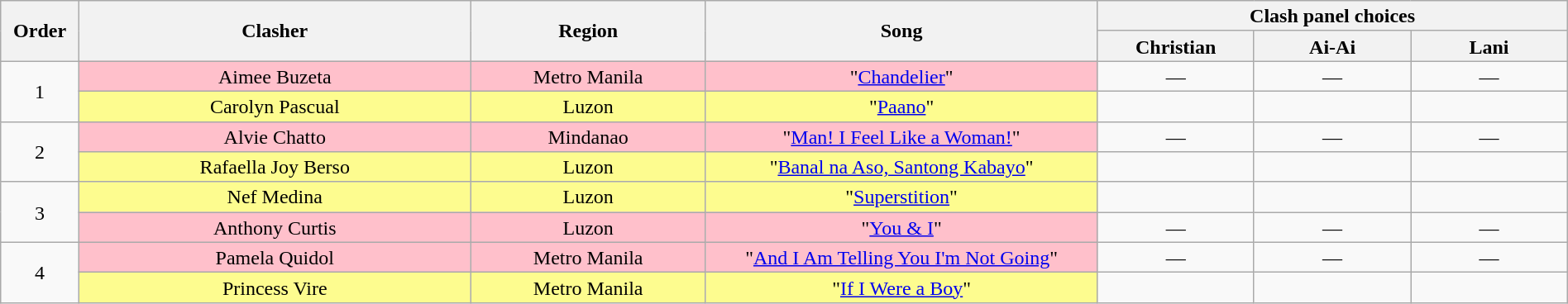<table class="wikitable" style="text-align:center; line-height:17px; width:100%;">
<tr>
<th rowspan="2" width="5%">Order</th>
<th rowspan="2" width="25%">Clasher</th>
<th rowspan="2">Region</th>
<th rowspan="2" width="25%">Song</th>
<th colspan="3" width="30%">Clash panel choices</th>
</tr>
<tr>
<th width="10%">Christian</th>
<th width="10%">Ai-Ai</th>
<th width="10%">Lani</th>
</tr>
<tr>
<td rowspan="2">1</td>
<td style="background:pink;">Aimee Buzeta</td>
<td style="background:pink;">Metro Manila</td>
<td style="background:pink;">"<a href='#'>Chandelier</a>"</td>
<td>—</td>
<td>—</td>
<td>—</td>
</tr>
<tr>
<td style="background:#fdfc8f;">Carolyn Pascual</td>
<td style="background:#fdfc8f;">Luzon</td>
<td style="background:#fdfc8f;">"<a href='#'>Paano</a>"</td>
<td><strong></strong></td>
<td><strong></strong></td>
<td><strong></strong></td>
</tr>
<tr>
<td rowspan="2">2</td>
<td style="background:pink;">Alvie Chatto</td>
<td style="background:pink;">Mindanao</td>
<td style="background:pink;">"<a href='#'>Man! I Feel Like a Woman!</a>"</td>
<td>—</td>
<td>—</td>
<td>—</td>
</tr>
<tr>
<td style="background:#fdfc8f;">Rafaella Joy Berso</td>
<td style="background:#fdfc8f;">Luzon</td>
<td style="background:#fdfc8f;">"<a href='#'>Banal na Aso, Santong Kabayo</a>"</td>
<td><strong></strong></td>
<td><strong></strong></td>
<td><strong></strong></td>
</tr>
<tr>
<td rowspan="2">3</td>
<td style="background:#fdfc8f;">Nef Medina</td>
<td style="background:#fdfc8f;">Luzon</td>
<td style="background:#fdfc8f;">"<a href='#'>Superstition</a>"</td>
<td><strong></strong></td>
<td><strong></strong></td>
<td><strong></strong></td>
</tr>
<tr>
<td style="background:pink;">Anthony Curtis</td>
<td style="background:pink;">Luzon</td>
<td style="background:pink;">"<a href='#'>You & I</a>"</td>
<td>—</td>
<td>—</td>
<td>—</td>
</tr>
<tr>
<td rowspan="2">4</td>
<td style="background:pink;">Pamela Quidol</td>
<td style="background:pink;">Metro Manila</td>
<td style="background:pink;">"<a href='#'>And I Am Telling You I'm Not Going</a>"</td>
<td>—</td>
<td>—</td>
<td>—</td>
</tr>
<tr>
<td style="background:#fdfc8f;">Princess Vire</td>
<td style="background:#fdfc8f;">Metro Manila</td>
<td style="background:#fdfc8f;">"<a href='#'>If I Were a Boy</a>"</td>
<td><strong></strong></td>
<td><strong></strong></td>
<td><strong></strong></td>
</tr>
</table>
